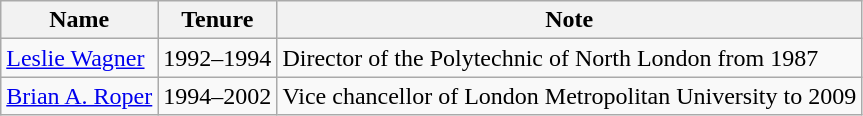<table class="wikitable" style="text-align:left">
<tr>
<th>Name</th>
<th>Tenure</th>
<th>Note</th>
</tr>
<tr>
<td><a href='#'>Leslie Wagner</a></td>
<td>1992–1994</td>
<td>Director of the Polytechnic of North London from 1987</td>
</tr>
<tr>
<td><a href='#'>Brian A. Roper</a></td>
<td>1994–2002</td>
<td>Vice chancellor of London Metropolitan University to 2009</td>
</tr>
</table>
